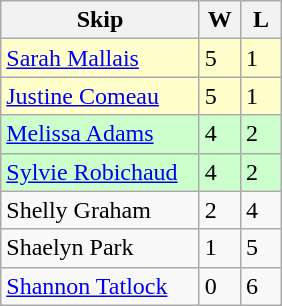<table class=wikitable>
<tr>
<th width=125>Skip</th>
<th width=20>W</th>
<th width=20>L</th>
</tr>
<tr bgcolor=#ffffcc>
<td><a href='#'>Sarah Mallais</a></td>
<td>5</td>
<td>1</td>
</tr>
<tr bgcolor=#ffffcc>
<td><a href='#'>Justine Comeau</a></td>
<td>5</td>
<td>1</td>
</tr>
<tr bgcolor=#ccffcc>
<td><a href='#'>Melissa Adams</a></td>
<td>4</td>
<td>2</td>
</tr>
<tr bgcolor=#ccffcc>
<td><a href='#'>Sylvie Robichaud</a></td>
<td>4</td>
<td>2</td>
</tr>
<tr>
<td>Shelly Graham</td>
<td>2</td>
<td>4</td>
</tr>
<tr>
<td>Shaelyn Park</td>
<td>1</td>
<td>5</td>
</tr>
<tr>
<td><a href='#'>Shannon Tatlock</a></td>
<td>0</td>
<td>6</td>
</tr>
</table>
